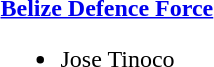<table>
<tr>
<td><strong><a href='#'>Belize Defence Force</a></strong><br><ul><li> Jose Tinoco</li></ul></td>
</tr>
</table>
